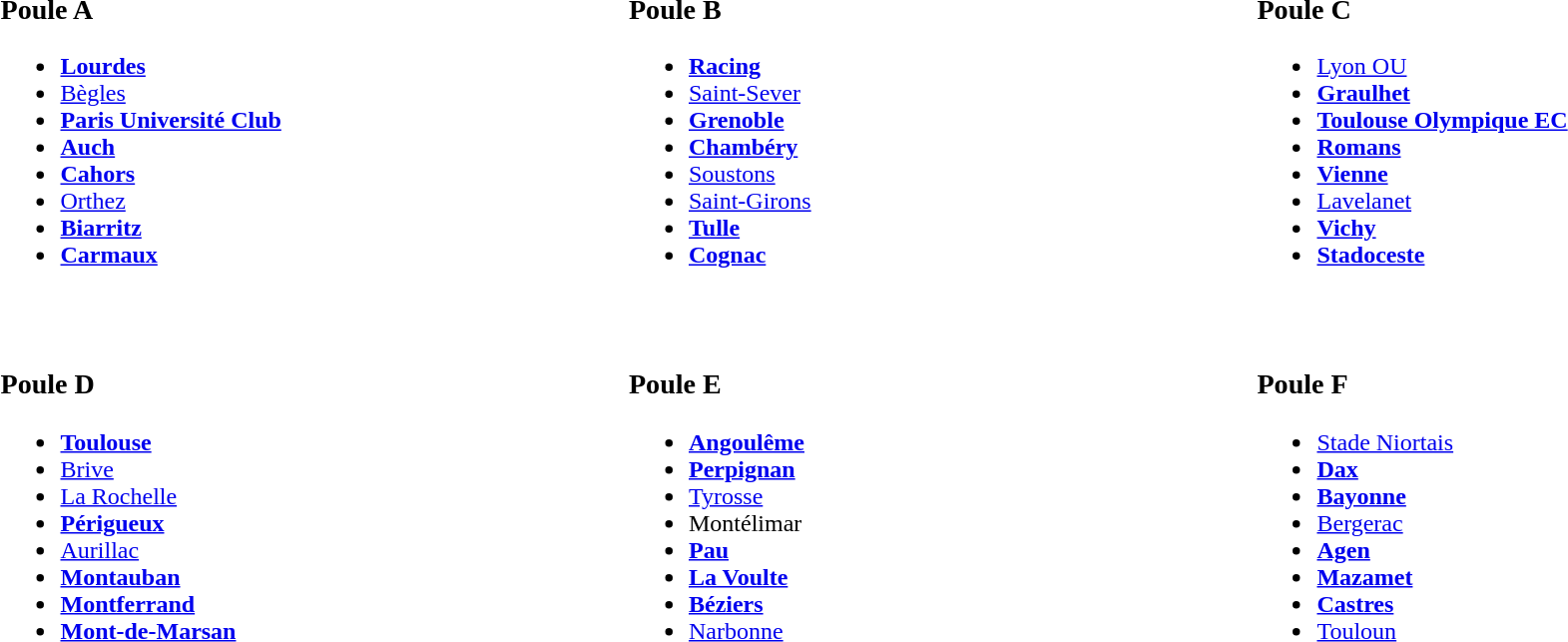<table width="100%" align="center" border="0" cellpadding="4" cellspacing="5">
<tr valign="top" align="left">
<td width="33%"><br><h3>Poule A</h3><ul><li><strong><a href='#'>Lourdes</a></strong></li><li><a href='#'>Bègles</a></li><li><strong><a href='#'>Paris Université Club</a></strong></li><li><strong><a href='#'>Auch</a></strong></li><li><strong><a href='#'>Cahors</a></strong></li><li><a href='#'>Orthez</a></li><li><strong><a href='#'>Biarritz</a> </strong></li><li><strong><a href='#'>Carmaux</a></strong></li></ul></td>
<td width="33%"><br><h3>Poule B</h3><ul><li><strong><a href='#'>Racing</a></strong></li><li><a href='#'>Saint-Sever</a></li><li><strong><a href='#'>Grenoble</a></strong></li><li><strong><a href='#'>Chambéry</a></strong></li><li><a href='#'>Soustons</a></li><li><a href='#'>Saint-Girons</a></li><li><strong><a href='#'>Tulle</a></strong></li><li><strong><a href='#'>Cognac</a></strong></li></ul></td>
<td width="33%"><br><h3>Poule C</h3><ul><li><a href='#'>Lyon OU</a></li><li><strong><a href='#'>Graulhet</a></strong></li><li><strong><a href='#'>Toulouse Olympique EC</a></strong></li><li><strong><a href='#'>Romans</a></strong></li><li><strong><a href='#'>Vienne</a></strong></li><li><a href='#'>Lavelanet</a></li><li><strong><a href='#'>Vichy</a></strong></li><li><strong><a href='#'>Stadoceste</a></strong></li></ul></td>
</tr>
<tr valign="top" align="left">
<td width="33%"><br><h3>Poule D</h3><ul><li><strong><a href='#'>Toulouse</a></strong></li><li><a href='#'>Brive</a></li><li><a href='#'>La Rochelle</a></li><li><strong><a href='#'>Périgueux</a></strong></li><li><a href='#'>Aurillac</a></li><li><strong><a href='#'>Montauban</a></strong></li><li><strong><a href='#'>Montferrand</a></strong></li><li><strong><a href='#'>Mont-de-Marsan</a></strong></li></ul></td>
<td width="33%"><br><h3>Poule E</h3><ul><li><strong><a href='#'>Angoulême</a></strong></li><li><strong><a href='#'>Perpignan</a></strong></li><li><a href='#'>Tyrosse</a></li><li>Montélimar</li><li><strong><a href='#'>Pau</a></strong></li><li><strong><a href='#'>La Voulte</a></strong></li><li><strong><a href='#'>Béziers</a></strong></li><li><a href='#'>Narbonne</a></li></ul></td>
<td width="33%"><br><h3>Poule F</h3><ul><li><a href='#'>Stade Niortais</a></li><li><strong><a href='#'>Dax</a></strong></li><li><strong><a href='#'>Bayonne</a></strong></li><li><a href='#'>Bergerac</a></li><li><strong><a href='#'>Agen</a></strong></li><li><strong><a href='#'>Mazamet</a></strong></li><li><strong><a href='#'>Castres</a></strong></li><li><a href='#'>Touloun</a></li></ul></td>
</tr>
</table>
